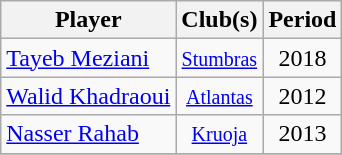<table class="wikitable collapsible collapsed" style="text-align:center">
<tr>
<th scope="col">Player</th>
<th scope="col" class="unsortable">Club(s)</th>
<th scope="col">Period</th>
</tr>
<tr>
<td align="left"><a href='#'>Tayeb Meziani</a></td>
<td><small><a href='#'>Stumbras</a></small></td>
<td>2018</td>
</tr>
<tr>
<td align="left"><a href='#'>Walid Khadraoui</a></td>
<td><small><a href='#'>Atlantas</a></small></td>
<td>2012</td>
</tr>
<tr>
<td align="left"><a href='#'>Nasser Rahab</a></td>
<td><small><a href='#'>Kruoja</a></small></td>
<td>2013</td>
</tr>
<tr>
</tr>
</table>
